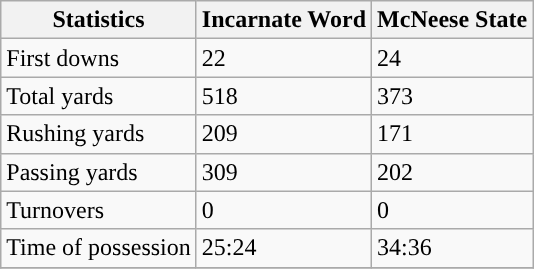<table class="wikitable">
<tr>
<th>Statistics</th>
<th>Incarnate Word</th>
<th>McNeese State</th>
</tr>
<tr>
<td>First downs</td>
<td>22</td>
<td>24</td>
</tr>
<tr>
<td>Total yards</td>
<td>518</td>
<td>373</td>
</tr>
<tr>
<td>Rushing yards</td>
<td>209</td>
<td>171</td>
</tr>
<tr>
<td>Passing yards</td>
<td>309</td>
<td>202</td>
</tr>
<tr>
<td>Turnovers</td>
<td>0</td>
<td>0</td>
</tr>
<tr>
<td>Time of possession</td>
<td>25:24</td>
<td>34:36</td>
</tr>
<tr>
</tr>
</table>
